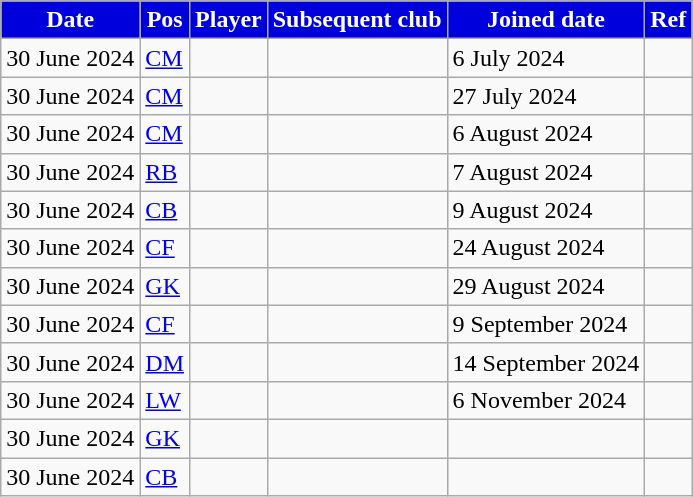<table class="wikitable plainrowheaders sortable">
<tr>
<th style="background:#0000DD;color:#FFFFFF;">Date</th>
<th style="background:#0000DD;color:#FFFFFF;">Pos</th>
<th style="background:#0000DD;color:#FFFFFF;">Player</th>
<th style="background:#0000DD;color:#FFFFFF;">Subsequent club</th>
<th style="background:#0000DD;color:#FFFFFF;">Joined date</th>
<th style="background:#0000DD;color:#FFFFFF;">Ref</th>
</tr>
<tr>
<td>30 June 2024</td>
<td><a href='#'>CM</a></td>
<td></td>
<td></td>
<td>6 July 2024</td>
<td></td>
</tr>
<tr>
<td>30 June 2024</td>
<td><a href='#'>CM</a></td>
<td></td>
<td></td>
<td>27 July 2024</td>
<td></td>
</tr>
<tr>
<td>30 June 2024</td>
<td><a href='#'>CM</a></td>
<td></td>
<td></td>
<td>6 August 2024</td>
<td></td>
</tr>
<tr>
<td>30 June 2024</td>
<td><a href='#'>RB</a></td>
<td></td>
<td></td>
<td>7 August 2024</td>
<td></td>
</tr>
<tr>
<td>30 June 2024</td>
<td><a href='#'>CB</a></td>
<td></td>
<td></td>
<td>9 August 2024</td>
<td></td>
</tr>
<tr>
<td>30 June 2024</td>
<td><a href='#'>CF</a></td>
<td></td>
<td></td>
<td>24 August 2024</td>
<td></td>
</tr>
<tr>
<td>30 June 2024</td>
<td><a href='#'>GK</a></td>
<td></td>
<td></td>
<td>29 August 2024</td>
<td></td>
</tr>
<tr>
<td>30 June 2024</td>
<td><a href='#'>CF</a></td>
<td></td>
<td></td>
<td>9 September 2024</td>
<td></td>
</tr>
<tr>
<td>30 June 2024</td>
<td><a href='#'>DM</a></td>
<td></td>
<td></td>
<td>14 September 2024</td>
<td></td>
</tr>
<tr>
<td>30 June 2024</td>
<td><a href='#'>LW</a></td>
<td></td>
<td></td>
<td>6 November 2024</td>
<td></td>
</tr>
<tr>
<td>30 June 2024</td>
<td><a href='#'>GK</a></td>
<td></td>
<td></td>
<td></td>
<td></td>
</tr>
<tr>
<td>30 June 2024</td>
<td><a href='#'>CB</a></td>
<td></td>
<td></td>
<td></td>
<td></td>
</tr>
</table>
